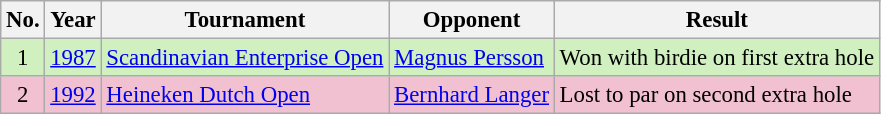<table class="wikitable" style="font-size:95%;">
<tr>
<th>No.</th>
<th>Year</th>
<th>Tournament</th>
<th>Opponent</th>
<th>Result</th>
</tr>
<tr style="background:#D0F0C0;">
<td align=center>1</td>
<td><a href='#'>1987</a></td>
<td><a href='#'>Scandinavian Enterprise Open</a></td>
<td> <a href='#'>Magnus Persson</a></td>
<td>Won with birdie on first extra hole</td>
</tr>
<tr style="background:#F2C1D1;">
<td align=center>2</td>
<td><a href='#'>1992</a></td>
<td><a href='#'>Heineken Dutch Open</a></td>
<td> <a href='#'>Bernhard Langer</a></td>
<td>Lost to par on second extra hole</td>
</tr>
</table>
